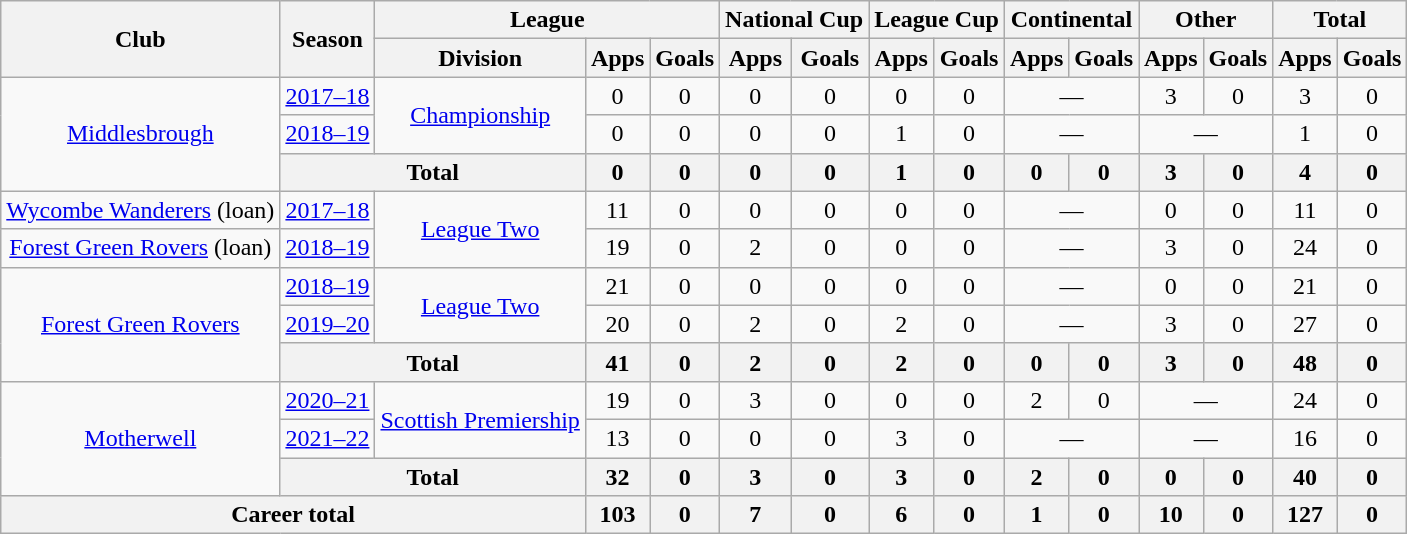<table class="wikitable" style="text-align: center;">
<tr>
<th rowspan="2">Club</th>
<th rowspan="2">Season</th>
<th colspan="3">League</th>
<th colspan="2">National Cup</th>
<th colspan="2">League Cup</th>
<th colspan="2">Continental</th>
<th colspan="2">Other</th>
<th colspan="2">Total</th>
</tr>
<tr>
<th>Division</th>
<th>Apps</th>
<th>Goals</th>
<th>Apps</th>
<th>Goals</th>
<th>Apps</th>
<th>Goals</th>
<th>Apps</th>
<th>Goals</th>
<th>Apps</th>
<th>Goals</th>
<th>Apps</th>
<th>Goals</th>
</tr>
<tr>
<td rowspan="3"><a href='#'>Middlesbrough</a></td>
<td><a href='#'>2017–18</a></td>
<td rowspan="2"><a href='#'>Championship</a></td>
<td>0</td>
<td>0</td>
<td>0</td>
<td>0</td>
<td>0</td>
<td>0</td>
<td colspan="2">—</td>
<td>3</td>
<td>0</td>
<td>3</td>
<td>0</td>
</tr>
<tr>
<td><a href='#'>2018–19</a></td>
<td>0</td>
<td>0</td>
<td>0</td>
<td>0</td>
<td>1</td>
<td>0</td>
<td colspan="2">—</td>
<td colspan="2">—</td>
<td>1</td>
<td>0</td>
</tr>
<tr>
<th colspan="2">Total</th>
<th>0</th>
<th>0</th>
<th>0</th>
<th>0</th>
<th>1</th>
<th>0</th>
<th>0</th>
<th>0</th>
<th>3</th>
<th>0</th>
<th>4</th>
<th>0</th>
</tr>
<tr>
<td><a href='#'>Wycombe Wanderers</a> (loan)</td>
<td><a href='#'>2017–18</a></td>
<td rowspan="2"><a href='#'>League Two</a></td>
<td>11</td>
<td>0</td>
<td>0</td>
<td>0</td>
<td>0</td>
<td>0</td>
<td colspan="2">—</td>
<td>0</td>
<td>0</td>
<td>11</td>
<td>0</td>
</tr>
<tr>
<td><a href='#'>Forest Green Rovers</a> (loan)</td>
<td><a href='#'>2018–19</a></td>
<td>19</td>
<td>0</td>
<td>2</td>
<td>0</td>
<td>0</td>
<td>0</td>
<td colspan="2">—</td>
<td>3</td>
<td>0</td>
<td>24</td>
<td>0</td>
</tr>
<tr>
<td rowspan="3"><a href='#'>Forest Green Rovers</a></td>
<td><a href='#'>2018–19</a></td>
<td rowspan="2"><a href='#'>League Two</a></td>
<td>21</td>
<td>0</td>
<td>0</td>
<td>0</td>
<td>0</td>
<td>0</td>
<td colspan="2">—</td>
<td>0</td>
<td>0</td>
<td>21</td>
<td>0</td>
</tr>
<tr>
<td><a href='#'>2019–20</a></td>
<td>20</td>
<td>0</td>
<td>2</td>
<td>0</td>
<td>2</td>
<td>0</td>
<td colspan="2">—</td>
<td>3</td>
<td>0</td>
<td>27</td>
<td>0</td>
</tr>
<tr>
<th colspan="2">Total</th>
<th>41</th>
<th>0</th>
<th>2</th>
<th>0</th>
<th>2</th>
<th>0</th>
<th>0</th>
<th>0</th>
<th>3</th>
<th>0</th>
<th>48</th>
<th>0</th>
</tr>
<tr>
<td rowspan=3><a href='#'>Motherwell</a></td>
<td><a href='#'>2020–21</a></td>
<td rowspan=2><a href='#'>Scottish Premiership</a></td>
<td>19</td>
<td>0</td>
<td>3</td>
<td>0</td>
<td>0</td>
<td>0</td>
<td>2</td>
<td>0</td>
<td colspan="2">—</td>
<td>24</td>
<td>0</td>
</tr>
<tr>
<td><a href='#'>2021–22</a></td>
<td>13</td>
<td>0</td>
<td>0</td>
<td>0</td>
<td>3</td>
<td>0</td>
<td colspan=2>—</td>
<td colspan=2>—</td>
<td>16</td>
<td>0</td>
</tr>
<tr>
<th colspan=2>Total</th>
<th>32</th>
<th>0</th>
<th>3</th>
<th>0</th>
<th>3</th>
<th>0</th>
<th>2</th>
<th>0</th>
<th>0</th>
<th>0</th>
<th>40</th>
<th>0</th>
</tr>
<tr>
<th colspan="3">Career total</th>
<th>103</th>
<th>0</th>
<th>7</th>
<th>0</th>
<th>6</th>
<th>0</th>
<th>1</th>
<th>0</th>
<th>10</th>
<th>0</th>
<th>127</th>
<th>0</th>
</tr>
</table>
